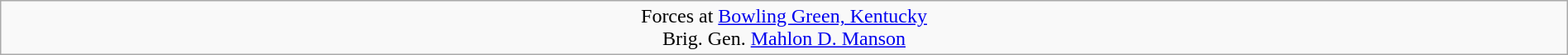<table class="wikitable" style="width:100%">
<tr>
<td colspan="3" align="center">Forces at <a href='#'>Bowling Green, Kentucky</a><br>Brig. Gen. <a href='#'>Mahlon D. Manson</a></td>
</tr>
</table>
